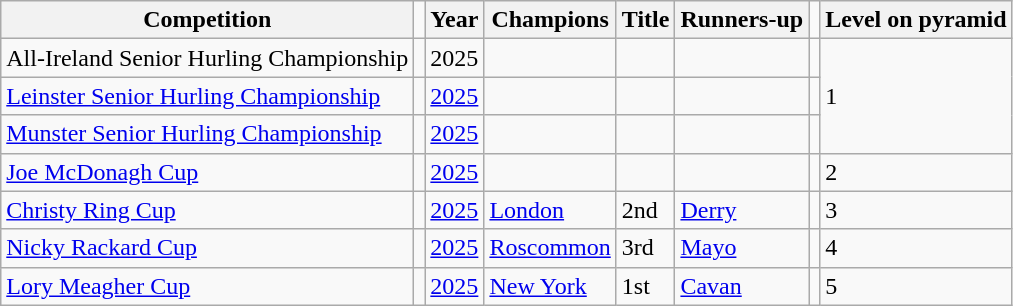<table class="wikitable sortable">
<tr>
<th>Competition</th>
<td></td>
<th>Year</th>
<th>Champions</th>
<th>Title</th>
<th>Runners-up</th>
<td></td>
<th>Level on pyramid</th>
</tr>
<tr>
<td>All-Ireland Senior Hurling Championship</td>
<td></td>
<td>2025</td>
<td></td>
<td></td>
<td></td>
<td></td>
<td rowspan="3">1</td>
</tr>
<tr>
<td><a href='#'>Leinster Senior Hurling Championship</a></td>
<td></td>
<td><a href='#'>2025</a></td>
<td></td>
<td></td>
<td></td>
<td></td>
</tr>
<tr>
<td><a href='#'>Munster Senior Hurling Championship</a></td>
<td></td>
<td><a href='#'>2025</a></td>
<td></td>
<td></td>
<td></td>
<td></td>
</tr>
<tr>
<td><a href='#'>Joe McDonagh Cup</a></td>
<td></td>
<td><a href='#'>2025</a></td>
<td></td>
<td></td>
<td></td>
<td></td>
<td>2</td>
</tr>
<tr>
<td><a href='#'>Christy Ring Cup</a></td>
<td></td>
<td><a href='#'>2025</a></td>
<td> <a href='#'>London</a></td>
<td>2nd</td>
<td> <a href='#'>Derry</a></td>
<td></td>
<td>3</td>
</tr>
<tr>
<td><a href='#'>Nicky Rackard Cup</a></td>
<td></td>
<td><a href='#'>2025</a></td>
<td> <a href='#'>Roscommon</a></td>
<td>3rd</td>
<td> <a href='#'>Mayo</a></td>
<td></td>
<td>4</td>
</tr>
<tr>
<td><a href='#'>Lory Meagher Cup</a></td>
<td></td>
<td><a href='#'>2025</a></td>
<td> <a href='#'>New York</a></td>
<td>1st</td>
<td> <a href='#'>Cavan</a></td>
<td></td>
<td>5</td>
</tr>
</table>
